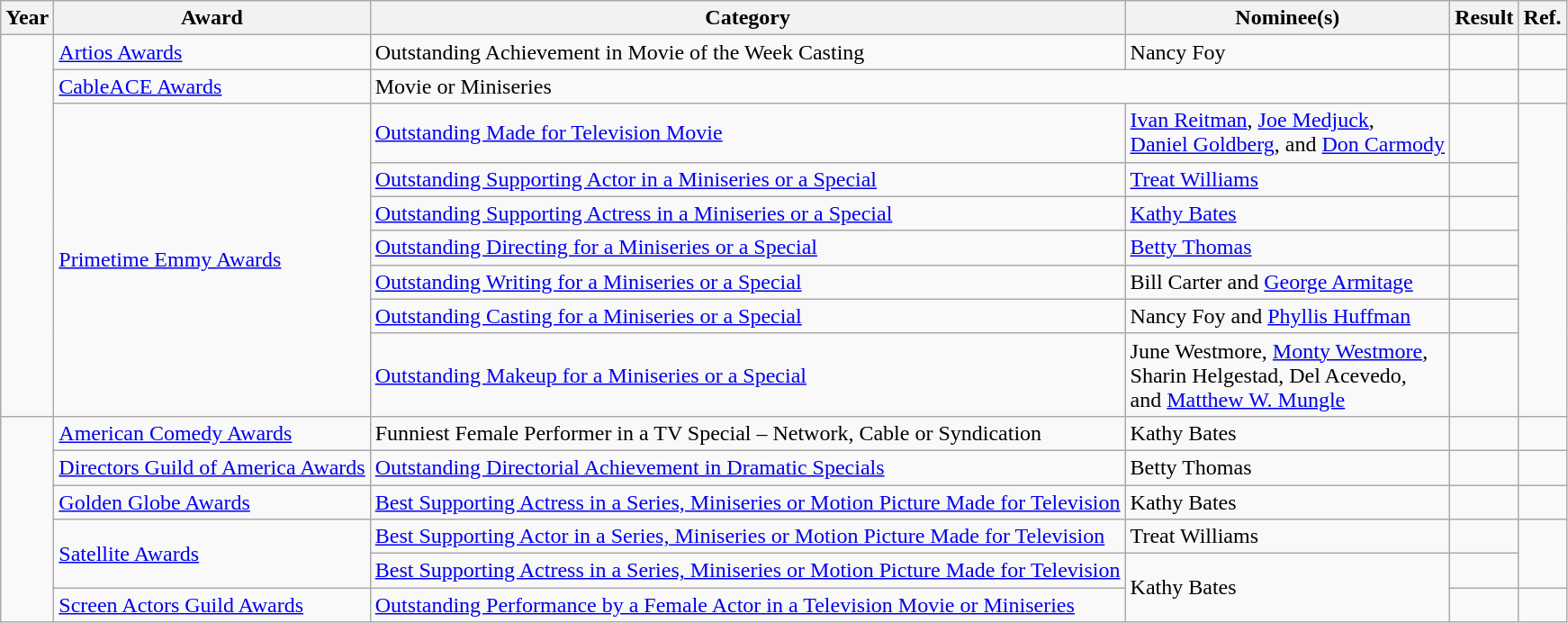<table class="wikitable sortable">
<tr>
<th>Year</th>
<th>Award</th>
<th>Category</th>
<th>Nominee(s)</th>
<th>Result</th>
<th>Ref.</th>
</tr>
<tr>
<td rowspan="9"></td>
<td><a href='#'>Artios Awards</a></td>
<td>Outstanding Achievement in Movie of the Week Casting</td>
<td>Nancy Foy</td>
<td></td>
<td align="center"></td>
</tr>
<tr>
<td><a href='#'>CableACE Awards</a></td>
<td colspan="2">Movie or Miniseries</td>
<td></td>
<td align="center"></td>
</tr>
<tr>
<td rowspan="7"><a href='#'>Primetime Emmy Awards</a></td>
<td><a href='#'>Outstanding Made for Television Movie</a></td>
<td><a href='#'>Ivan Reitman</a>, <a href='#'>Joe Medjuck</a>, <br> <a href='#'>Daniel Goldberg</a>, and <a href='#'>Don Carmody</a></td>
<td></td>
<td align="center" rowspan="7"></td>
</tr>
<tr>
<td><a href='#'>Outstanding Supporting Actor in a Miniseries or a Special</a></td>
<td><a href='#'>Treat Williams</a></td>
<td></td>
</tr>
<tr>
<td><a href='#'>Outstanding Supporting Actress in a Miniseries or a Special</a></td>
<td><a href='#'>Kathy Bates</a></td>
<td></td>
</tr>
<tr>
<td><a href='#'>Outstanding Directing for a Miniseries or a Special</a></td>
<td><a href='#'>Betty Thomas</a></td>
<td></td>
</tr>
<tr>
<td><a href='#'>Outstanding Writing for a Miniseries or a Special</a></td>
<td>Bill Carter and <a href='#'>George Armitage</a></td>
<td></td>
</tr>
<tr>
<td><a href='#'>Outstanding Casting for a Miniseries or a Special</a></td>
<td>Nancy Foy and <a href='#'>Phyllis Huffman</a></td>
<td></td>
</tr>
<tr>
<td><a href='#'>Outstanding Makeup for a Miniseries or a Special</a></td>
<td>June Westmore, <a href='#'>Monty Westmore</a>, <br> Sharin Helgestad, Del Acevedo, <br> and <a href='#'>Matthew W. Mungle</a></td>
<td></td>
</tr>
<tr>
<td rowspan="6"></td>
<td><a href='#'>American Comedy Awards</a></td>
<td>Funniest Female Performer in a TV Special – Network, Cable or Syndication</td>
<td>Kathy Bates</td>
<td></td>
<td align="center"></td>
</tr>
<tr>
<td><a href='#'>Directors Guild of America Awards</a></td>
<td><a href='#'>Outstanding Directorial Achievement in Dramatic Specials</a></td>
<td>Betty Thomas</td>
<td></td>
<td align="center"></td>
</tr>
<tr>
<td><a href='#'>Golden Globe Awards</a></td>
<td><a href='#'>Best Supporting Actress in a Series, Miniseries or Motion Picture Made for Television</a></td>
<td>Kathy Bates</td>
<td></td>
<td align="center"></td>
</tr>
<tr>
<td rowspan="2"><a href='#'>Satellite Awards</a></td>
<td><a href='#'>Best Supporting Actor in a Series, Miniseries or Motion Picture Made for Television</a></td>
<td>Treat Williams</td>
<td></td>
<td align="center" rowspan="2"></td>
</tr>
<tr>
<td><a href='#'>Best Supporting Actress in a Series, Miniseries or Motion Picture Made for Television</a></td>
<td rowspan="2">Kathy Bates</td>
<td></td>
</tr>
<tr>
<td><a href='#'>Screen Actors Guild Awards</a></td>
<td><a href='#'>Outstanding Performance by a Female Actor in a Television Movie or Miniseries</a></td>
<td></td>
<td align="center"></td>
</tr>
</table>
